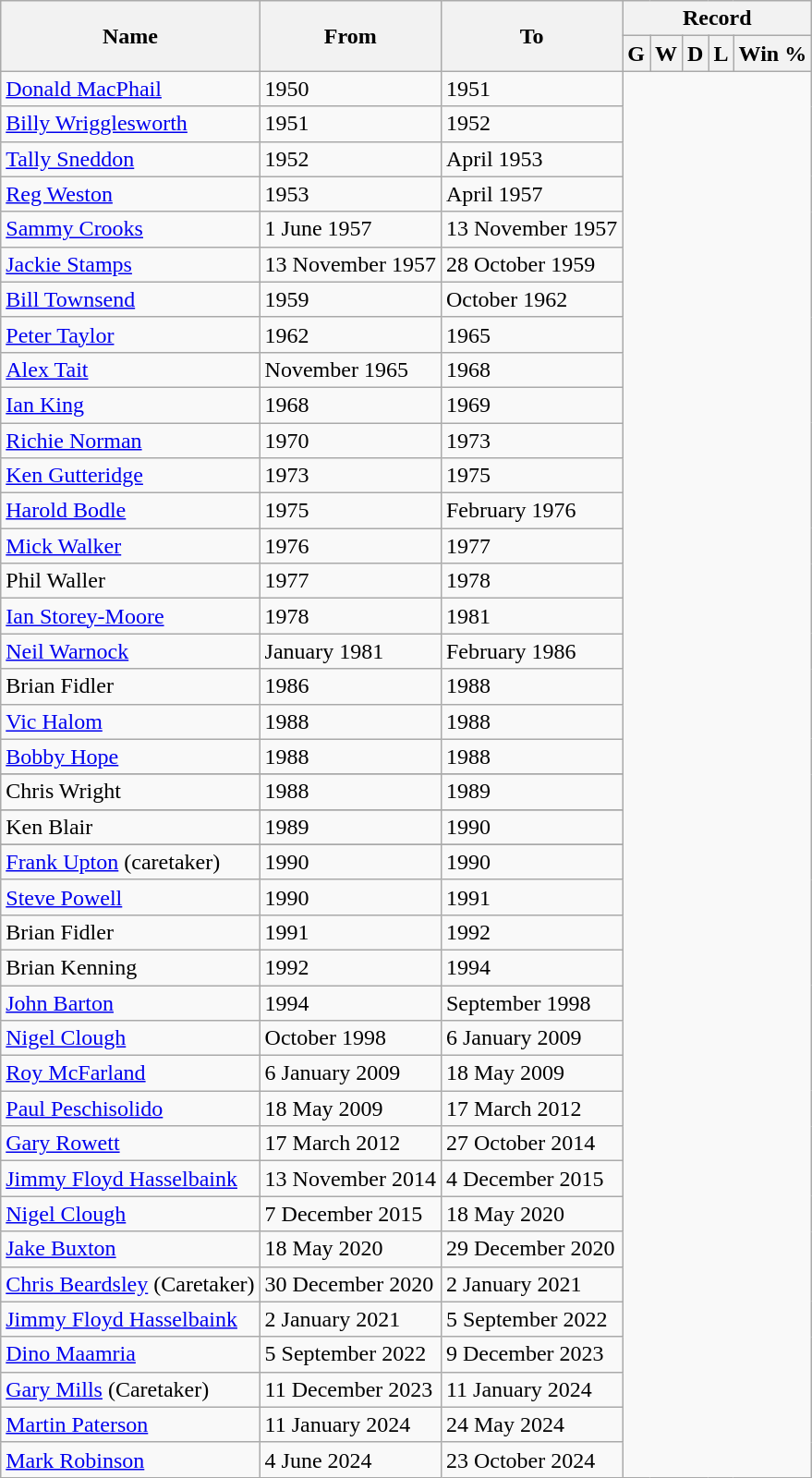<table class="wikitable" style="text-align: center">
<tr>
<th rowspan="2">Name</th>
<th rowspan="2">From</th>
<th rowspan="2">To</th>
<th colspan="5">Record</th>
</tr>
<tr>
<th>G</th>
<th>W</th>
<th>D</th>
<th>L</th>
<th>Win %</th>
</tr>
<tr>
<td align=left><a href='#'>Donald MacPhail</a></td>
<td align=left>1950</td>
<td align=left>1951</td>
</tr>
<tr>
<td align=left><a href='#'>Billy Wrigglesworth</a></td>
<td align=left>1951</td>
<td align=left>1952</td>
</tr>
<tr>
<td align=left><a href='#'>Tally Sneddon</a></td>
<td align=left>1952</td>
<td align=left>April 1953</td>
</tr>
<tr>
<td align=left><a href='#'>Reg Weston</a></td>
<td align=left>1953</td>
<td align=left>April 1957</td>
</tr>
<tr>
<td align=left><a href='#'>Sammy Crooks</a></td>
<td align=left>1 June 1957</td>
<td align=left>13 November 1957</td>
</tr>
<tr>
<td align=left><a href='#'>Jackie Stamps</a></td>
<td align=left>13 November 1957</td>
<td align=left>28 October 1959</td>
</tr>
<tr>
<td align=left><a href='#'>Bill Townsend</a></td>
<td align=left>1959</td>
<td align=left>October 1962</td>
</tr>
<tr>
<td align=left><a href='#'>Peter Taylor</a></td>
<td align=left>1962</td>
<td align=left>1965</td>
</tr>
<tr>
<td align=left><a href='#'>Alex Tait</a></td>
<td align=left>November 1965</td>
<td align=left>1968</td>
</tr>
<tr>
<td align=left><a href='#'>Ian King</a></td>
<td align=left>1968</td>
<td align=left>1969</td>
</tr>
<tr>
<td align=left><a href='#'>Richie Norman</a></td>
<td align=left>1970</td>
<td align=left>1973</td>
</tr>
<tr>
<td align=left><a href='#'>Ken Gutteridge</a></td>
<td align=left>1973</td>
<td align=left>1975</td>
</tr>
<tr>
<td align=left><a href='#'>Harold Bodle</a></td>
<td align=left>1975</td>
<td align=left>February 1976</td>
</tr>
<tr>
<td align=left><a href='#'>Mick Walker</a></td>
<td align=left>1976</td>
<td align=left>1977</td>
</tr>
<tr>
<td align=left>Phil Waller</td>
<td align=left>1977</td>
<td align=left>1978</td>
</tr>
<tr>
<td align=left><a href='#'>Ian Storey-Moore</a></td>
<td align=left>1978</td>
<td align=left>1981</td>
</tr>
<tr>
<td align=left><a href='#'>Neil Warnock</a></td>
<td align=left>January 1981</td>
<td align=left>February 1986</td>
</tr>
<tr>
<td align=left>Brian Fidler</td>
<td align=left>1986</td>
<td align=left>1988</td>
</tr>
<tr>
<td align=left><a href='#'>Vic Halom</a></td>
<td align=left>1988</td>
<td align=left>1988</td>
</tr>
<tr>
<td align=left><a href='#'>Bobby Hope</a></td>
<td align=left>1988</td>
<td align=left>1988</td>
</tr>
<tr>
</tr>
<tr>
<td align=left>Chris Wright</td>
<td align=left>1988</td>
<td align=left>1989</td>
</tr>
<tr>
</tr>
<tr>
<td align=left>Ken Blair</td>
<td align=left>1989</td>
<td align=left>1990</td>
</tr>
<tr>
</tr>
<tr>
<td align=left><a href='#'>Frank Upton</a> (caretaker)</td>
<td align=left>1990</td>
<td align=left>1990</td>
</tr>
<tr>
<td align=left><a href='#'>Steve Powell</a></td>
<td align=left>1990</td>
<td align=left>1991</td>
</tr>
<tr>
<td align=left>Brian Fidler</td>
<td align=left>1991</td>
<td align=left>1992</td>
</tr>
<tr>
<td align=left>Brian Kenning</td>
<td align=left>1992</td>
<td align=left>1994</td>
</tr>
<tr>
<td align=left><a href='#'>John Barton</a></td>
<td align=left>1994</td>
<td align=left>September 1998</td>
</tr>
<tr>
<td align=left><a href='#'>Nigel Clough</a></td>
<td align=left>October 1998</td>
<td align=left>6 January 2009<br></td>
</tr>
<tr>
<td align=left><a href='#'>Roy McFarland</a></td>
<td align=left>6 January 2009</td>
<td align=left>18 May 2009<br></td>
</tr>
<tr>
<td align=left><a href='#'>Paul Peschisolido</a></td>
<td align=left>18 May 2009</td>
<td align=left>17 March 2012<br></td>
</tr>
<tr>
<td align=left><a href='#'>Gary Rowett</a></td>
<td align=left>17 March 2012</td>
<td align=left>27 October 2014<br></td>
</tr>
<tr>
<td align=left><a href='#'>Jimmy Floyd Hasselbaink</a></td>
<td align=left>13 November 2014</td>
<td align=left>4 December 2015<br></td>
</tr>
<tr>
<td align=left><a href='#'>Nigel Clough</a></td>
<td align=left>7 December 2015</td>
<td align=left>18 May 2020<br></td>
</tr>
<tr>
<td align=left><a href='#'>Jake Buxton</a></td>
<td align=left>18 May 2020</td>
<td align=left>29 December 2020<br></td>
</tr>
<tr>
<td align=left><a href='#'>Chris Beardsley</a> (Caretaker)</td>
<td align=left>30 December 2020</td>
<td align=left>2 January 2021<br></td>
</tr>
<tr>
<td align=left><a href='#'>Jimmy Floyd Hasselbaink</a></td>
<td align=left>2 January 2021</td>
<td align=left>5 September 2022<br></td>
</tr>
<tr>
<td align=left><a href='#'>Dino Maamria</a></td>
<td align=left>5 September 2022</td>
<td align=left>9 December 2023<br></td>
</tr>
<tr>
<td align=left><a href='#'>Gary Mills</a> (Caretaker)</td>
<td align=left>11 December 2023</td>
<td align=left>11 January 2024<br></td>
</tr>
<tr>
<td align=left><a href='#'>Martin Paterson</a></td>
<td align=left>11 January 2024</td>
<td align=left>24 May 2024<br></td>
</tr>
<tr>
<td align=left><a href='#'>Mark Robinson</a></td>
<td align=left>4 June 2024</td>
<td align=left>23 October 2024<br></td>
</tr>
</table>
